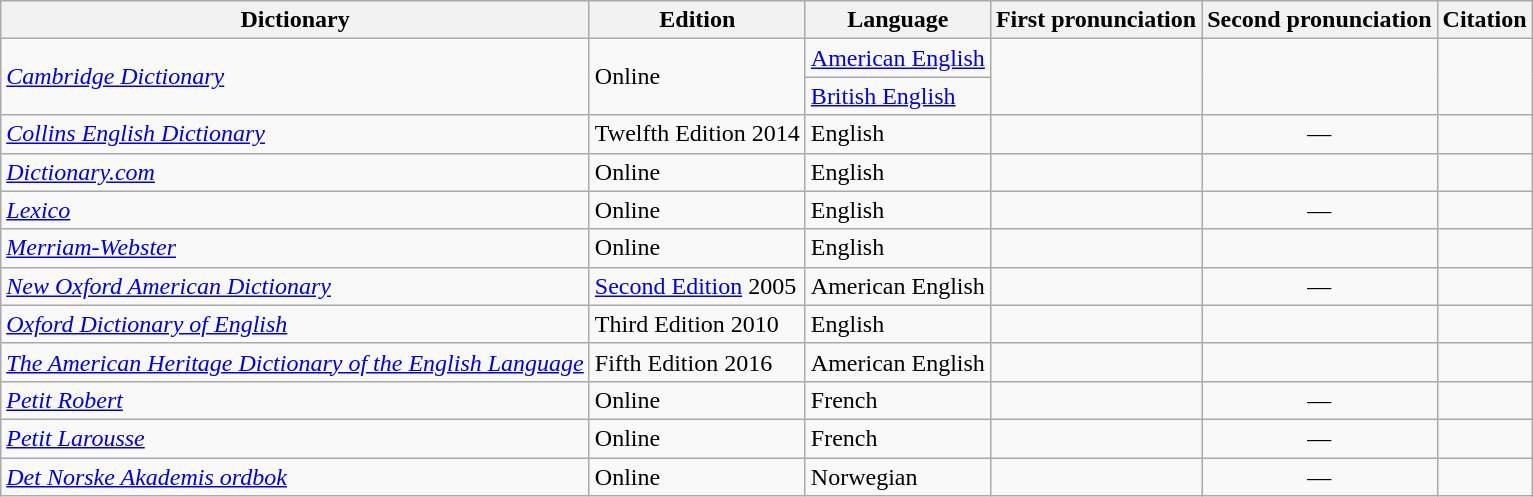<table class="wikitable sortable">
<tr>
<th>Dictionary</th>
<th>Edition</th>
<th>Language</th>
<th>First pronunciation</th>
<th>Second pronunciation</th>
<th>Citation</th>
</tr>
<tr>
<td rowspan="2"><em><a href='#'>Cambridge Dictionary</a></em></td>
<td rowspan="2">Online</td>
<td><a href='#'>American English</a></td>
<td rowspan="2" align="center"></td>
<td rowspan="2" align="center"></td>
<td rowspan="2" align="center"></td>
</tr>
<tr>
<td><a href='#'>British English</a></td>
</tr>
<tr>
<td><em><a href='#'>Collins English Dictionary</a></em></td>
<td>Twelfth Edition 2014</td>
<td>English</td>
<td align="center"></td>
<td align="center">—</td>
<td align="center"></td>
</tr>
<tr>
<td><em><a href='#'>Dictionary.com</a></em></td>
<td>Online</td>
<td>English</td>
<td align="center"></td>
<td align="center"></td>
<td align="center"></td>
</tr>
<tr>
<td><em><a href='#'>Lexico</a></em></td>
<td>Online</td>
<td>English</td>
<td align="center"></td>
<td align="center">—</td>
<td align="center"></td>
</tr>
<tr>
<td><em><a href='#'>Merriam-Webster</a></em></td>
<td>Online</td>
<td>English</td>
<td align="center"></td>
<td align="center"></td>
<td align="center"></td>
</tr>
<tr>
<td><em><a href='#'>New Oxford American Dictionary</a></em></td>
<td><a href='#'>Second Edition</a> 2005</td>
<td>American English</td>
<td align="center"></td>
<td align="center">—</td>
<td align="center"></td>
</tr>
<tr>
<td><em><a href='#'>Oxford Dictionary of English</a></em></td>
<td>Third Edition 2010</td>
<td>English</td>
<td align="center"></td>
<td align="center"></td>
<td align="center"></td>
</tr>
<tr>
<td><em><a href='#'>The American Heritage Dictionary of the English Language</a></em></td>
<td>Fifth Edition 2016</td>
<td>American English</td>
<td align="center"></td>
<td align="center"></td>
<td align="center"></td>
</tr>
<tr>
<td><em><a href='#'>Petit Robert</a></em></td>
<td>Online</td>
<td>French</td>
<td align="center"></td>
<td align="center">—</td>
<td align="center"></td>
</tr>
<tr>
<td><em><a href='#'>Petit Larousse</a></em></td>
<td>Online</td>
<td>French</td>
<td align="center"></td>
<td align="center">—</td>
<td align="center"></td>
</tr>
<tr>
<td><em><a href='#'>Det Norske Akademis ordbok</a></em></td>
<td>Online</td>
<td>Norwegian</td>
<td align="center"></td>
<td align="center">—</td>
<td align="center"></td>
</tr>
</table>
